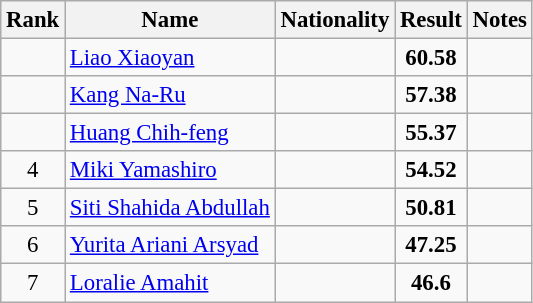<table class="wikitable sortable" style="text-align:center;font-size:95%">
<tr>
<th>Rank</th>
<th>Name</th>
<th>Nationality</th>
<th>Result</th>
<th>Notes</th>
</tr>
<tr>
<td></td>
<td align=left><a href='#'>Liao Xiaoyan</a></td>
<td align=left></td>
<td><strong>60.58</strong></td>
<td></td>
</tr>
<tr>
<td></td>
<td align=left><a href='#'>Kang Na-Ru</a></td>
<td align=left></td>
<td><strong>57.38</strong></td>
<td></td>
</tr>
<tr>
<td></td>
<td align=left><a href='#'>Huang Chih-feng</a></td>
<td align=left></td>
<td><strong>55.37</strong></td>
<td></td>
</tr>
<tr>
<td>4</td>
<td align=left><a href='#'>Miki Yamashiro</a></td>
<td align=left></td>
<td><strong>54.52</strong></td>
<td></td>
</tr>
<tr>
<td>5</td>
<td align=left><a href='#'>Siti Shahida Abdullah</a></td>
<td align=left></td>
<td><strong>50.81</strong></td>
<td></td>
</tr>
<tr>
<td>6</td>
<td align=left><a href='#'>Yurita Ariani Arsyad</a></td>
<td align=left></td>
<td><strong>47.25</strong></td>
<td></td>
</tr>
<tr>
<td>7</td>
<td align=left><a href='#'>Loralie Amahit</a></td>
<td align=left></td>
<td><strong>46.6</strong></td>
<td></td>
</tr>
</table>
